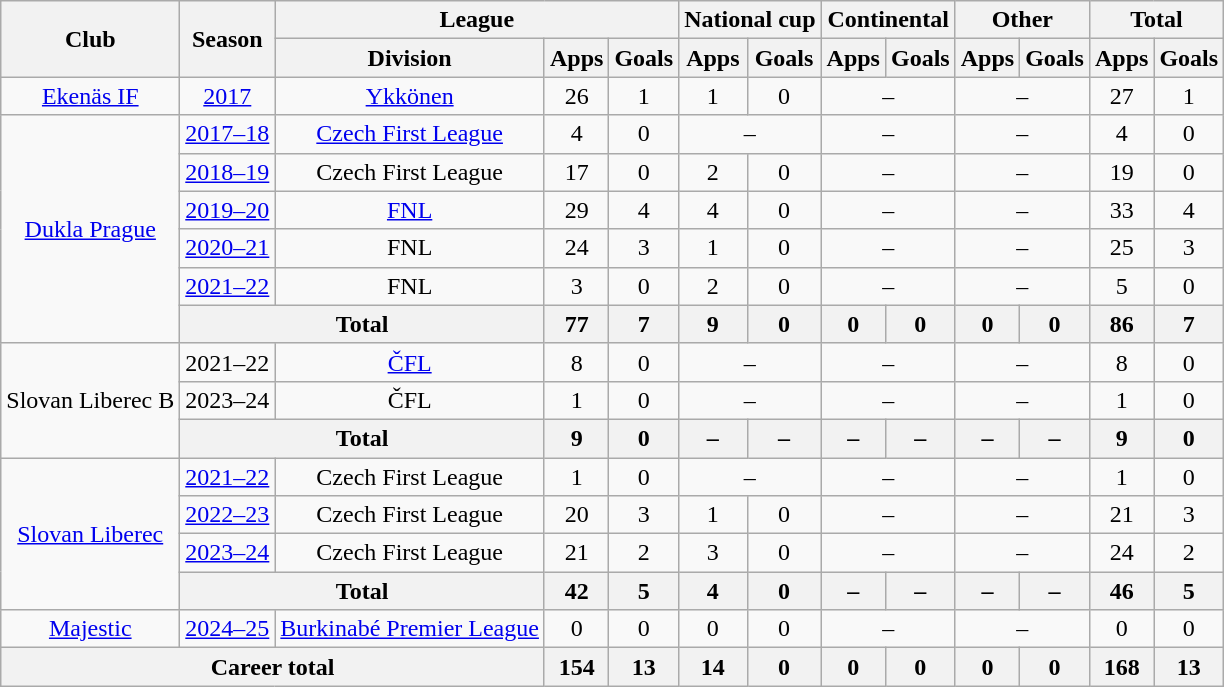<table class="wikitable" style="text-align:center">
<tr>
<th rowspan="2">Club</th>
<th rowspan="2">Season</th>
<th colspan="3">League</th>
<th colspan="2">National cup</th>
<th colspan="2">Continental</th>
<th colspan="2">Other</th>
<th colspan="2">Total</th>
</tr>
<tr>
<th>Division</th>
<th>Apps</th>
<th>Goals</th>
<th>Apps</th>
<th>Goals</th>
<th>Apps</th>
<th>Goals</th>
<th>Apps</th>
<th>Goals</th>
<th>Apps</th>
<th>Goals</th>
</tr>
<tr>
<td><a href='#'>Ekenäs IF</a></td>
<td><a href='#'>2017</a></td>
<td><a href='#'>Ykkönen</a></td>
<td>26</td>
<td>1</td>
<td>1</td>
<td>0</td>
<td colspan="2">–</td>
<td colspan="2">–</td>
<td>27</td>
<td>1</td>
</tr>
<tr>
<td rowspan="6"><a href='#'>Dukla Prague</a></td>
<td><a href='#'>2017–18</a></td>
<td><a href='#'>Czech First League</a></td>
<td>4</td>
<td>0</td>
<td colspan="2">–</td>
<td colspan="2">–</td>
<td colspan="2">–</td>
<td>4</td>
<td>0</td>
</tr>
<tr>
<td><a href='#'>2018–19</a></td>
<td>Czech First League</td>
<td>17</td>
<td>0</td>
<td>2</td>
<td>0</td>
<td colspan="2">–</td>
<td colspan="2">–</td>
<td>19</td>
<td>0</td>
</tr>
<tr>
<td><a href='#'>2019–20</a></td>
<td><a href='#'>FNL</a></td>
<td>29</td>
<td>4</td>
<td>4</td>
<td>0</td>
<td colspan="2">–</td>
<td colspan="2">–</td>
<td>33</td>
<td>4</td>
</tr>
<tr>
<td><a href='#'>2020–21</a></td>
<td>FNL</td>
<td>24</td>
<td>3</td>
<td>1</td>
<td>0</td>
<td colspan="2">–</td>
<td colspan="2">–</td>
<td>25</td>
<td>3</td>
</tr>
<tr>
<td><a href='#'>2021–22</a></td>
<td>FNL</td>
<td>3</td>
<td>0</td>
<td>2</td>
<td>0</td>
<td colspan="2">–</td>
<td colspan="2">–</td>
<td>5</td>
<td>0</td>
</tr>
<tr>
<th colspan="2">Total</th>
<th>77</th>
<th>7</th>
<th>9</th>
<th>0</th>
<th>0</th>
<th>0</th>
<th>0</th>
<th>0</th>
<th>86</th>
<th>7</th>
</tr>
<tr>
<td rowspan="3">Slovan Liberec B</td>
<td>2021–22</td>
<td><a href='#'>ČFL</a></td>
<td>8</td>
<td>0</td>
<td colspan="2">–</td>
<td colspan="2">–</td>
<td colspan="2">–</td>
<td>8</td>
<td>0</td>
</tr>
<tr>
<td>2023–24</td>
<td>ČFL</td>
<td>1</td>
<td>0</td>
<td colspan="2">–</td>
<td colspan="2">–</td>
<td colspan="2">–</td>
<td>1</td>
<td>0</td>
</tr>
<tr>
<th colspan="2">Total</th>
<th>9</th>
<th>0</th>
<th>–</th>
<th>–</th>
<th>–</th>
<th>–</th>
<th>–</th>
<th>–</th>
<th>9</th>
<th>0</th>
</tr>
<tr>
<td rowspan="4"><a href='#'>Slovan Liberec</a></td>
<td><a href='#'>2021–22</a></td>
<td>Czech First League</td>
<td>1</td>
<td>0</td>
<td colspan="2">–</td>
<td colspan="2">–</td>
<td colspan="2">–</td>
<td>1</td>
<td>0</td>
</tr>
<tr>
<td><a href='#'>2022–23</a></td>
<td>Czech First League</td>
<td>20</td>
<td>3</td>
<td>1</td>
<td>0</td>
<td colspan="2">–</td>
<td colspan="2">–</td>
<td>21</td>
<td>3</td>
</tr>
<tr>
<td><a href='#'>2023–24</a></td>
<td>Czech First League</td>
<td>21</td>
<td>2</td>
<td>3</td>
<td>0</td>
<td colspan="2">–</td>
<td colspan="2">–</td>
<td>24</td>
<td>2</td>
</tr>
<tr>
<th colspan="2">Total</th>
<th>42</th>
<th>5</th>
<th>4</th>
<th>0</th>
<th>–</th>
<th>–</th>
<th>–</th>
<th>–</th>
<th>46</th>
<th>5</th>
</tr>
<tr>
<td><a href='#'>Majestic</a></td>
<td><a href='#'>2024–25</a></td>
<td><a href='#'>Burkinabé Premier League</a></td>
<td>0</td>
<td>0</td>
<td>0</td>
<td>0</td>
<td colspan="2">–</td>
<td colspan="2">–</td>
<td>0</td>
<td>0</td>
</tr>
<tr>
<th colspan="3">Career total</th>
<th>154</th>
<th>13</th>
<th>14</th>
<th>0</th>
<th>0</th>
<th>0</th>
<th>0</th>
<th>0</th>
<th>168</th>
<th>13</th>
</tr>
</table>
